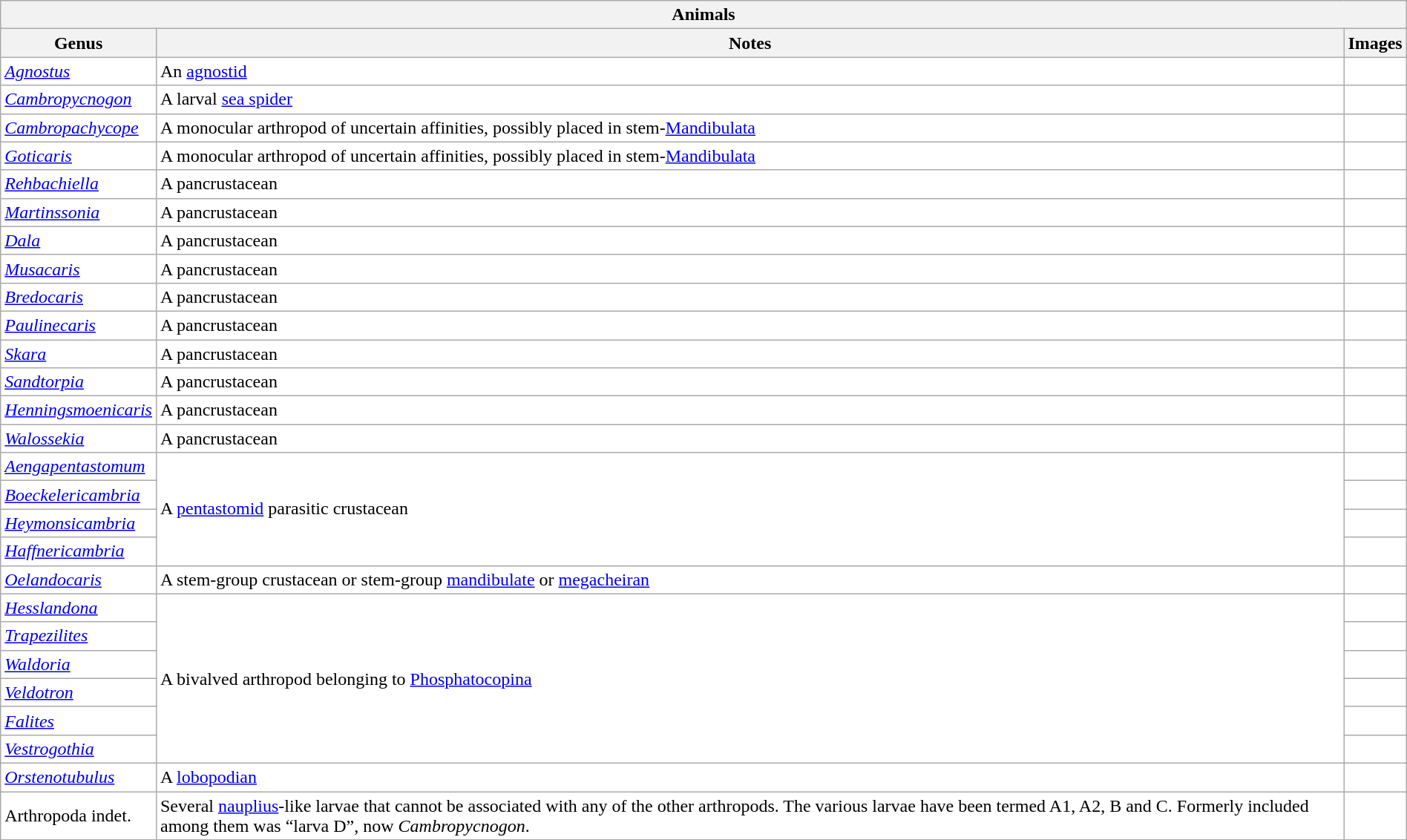<table class="wikitable sortable" style="background:white; width:100%;">
<tr>
<th colspan="4" align="center">Animals</th>
</tr>
<tr>
<th>Genus</th>
<th>Notes</th>
<th>Images</th>
</tr>
<tr>
<td><em><a href='#'>Agnostus</a></em></td>
<td>An <a href='#'>agnostid</a></td>
<td></td>
</tr>
<tr>
<td><em><a href='#'>Cambropycnogon</a></em></td>
<td>A larval <a href='#'>sea spider</a></td>
<td></td>
</tr>
<tr>
<td><em><a href='#'>Cambropachycope</a></em></td>
<td>A monocular arthropod of uncertain affinities, possibly placed in stem-<a href='#'>Mandibulata</a></td>
<td></td>
</tr>
<tr>
<td><em><a href='#'>Goticaris</a></em></td>
<td>A monocular arthropod of uncertain affinities, possibly placed in stem-<a href='#'>Mandibulata</a></td>
<td></td>
</tr>
<tr>
<td><em><a href='#'>Rehbachiella</a></em></td>
<td>A pancrustacean</td>
<td></td>
</tr>
<tr>
<td><em><a href='#'>Martinssonia</a></em></td>
<td>A pancrustacean</td>
<td></td>
</tr>
<tr>
<td><em><a href='#'>Dala</a></em></td>
<td>A pancrustacean</td>
<td></td>
</tr>
<tr>
<td><em><a href='#'>Musacaris</a></em></td>
<td>A pancrustacean</td>
<td></td>
</tr>
<tr>
<td><em><a href='#'>Bredocaris</a></em></td>
<td>A pancrustacean</td>
<td></td>
</tr>
<tr>
<td><em><a href='#'>Paulinecaris</a></em></td>
<td>A pancrustacean</td>
<td></td>
</tr>
<tr>
<td><em><a href='#'>Skara</a></em></td>
<td>A pancrustacean</td>
<td></td>
</tr>
<tr>
<td><em><a href='#'>Sandtorpia</a></em></td>
<td>A pancrustacean</td>
<td></td>
</tr>
<tr>
<td><em><a href='#'>Henningsmoenicaris</a></em></td>
<td>A pancrustacean</td>
<td></td>
</tr>
<tr>
<td><em><a href='#'>Walossekia</a></em></td>
<td>A pancrustacean</td>
<td></td>
</tr>
<tr>
<td><em><a href='#'>Aengapentastomum</a></em></td>
<td rowspan="4">A <a href='#'>pentastomid</a> parasitic crustacean</td>
<td></td>
</tr>
<tr>
<td><em><a href='#'>Boeckelericambria</a></em></td>
<td></td>
</tr>
<tr>
<td><em><a href='#'>Heymonsicambria</a></em></td>
<td></td>
</tr>
<tr>
<td><em><a href='#'>Haffnericambria</a></em></td>
<td></td>
</tr>
<tr>
<td><em><a href='#'>Oelandocaris</a></em></td>
<td>A stem-group crustacean or stem-group <a href='#'>mandibulate</a> or <a href='#'>megacheiran</a></td>
<td></td>
</tr>
<tr>
<td><em><a href='#'>Hesslandona</a></em></td>
<td rowspan="6">A bivalved arthropod belonging to <a href='#'>Phosphatocopina</a></td>
<td></td>
</tr>
<tr>
<td><em><a href='#'>Trapezilites</a></em></td>
<td></td>
</tr>
<tr>
<td><em><a href='#'>Waldoria</a></em></td>
<td></td>
</tr>
<tr>
<td><em><a href='#'>Veldotron</a></em></td>
<td></td>
</tr>
<tr>
<td><em><a href='#'>Falites</a></em></td>
<td></td>
</tr>
<tr>
<td><em><a href='#'>Vestrogothia</a></em></td>
<td></td>
</tr>
<tr>
<td><em><a href='#'>Orstenotubulus</a></em></td>
<td>A <a href='#'>lobopodian</a></td>
<td></td>
</tr>
<tr>
<td>Arthropoda indet.</td>
<td>Several <a href='#'>nauplius</a>-like larvae that cannot be associated with any of the other arthropods. The various larvae have been termed A1, A2, B and C. Formerly included among them was “larva D”, now <em>Cambropycnogon</em>.</td>
<td></td>
</tr>
</table>
